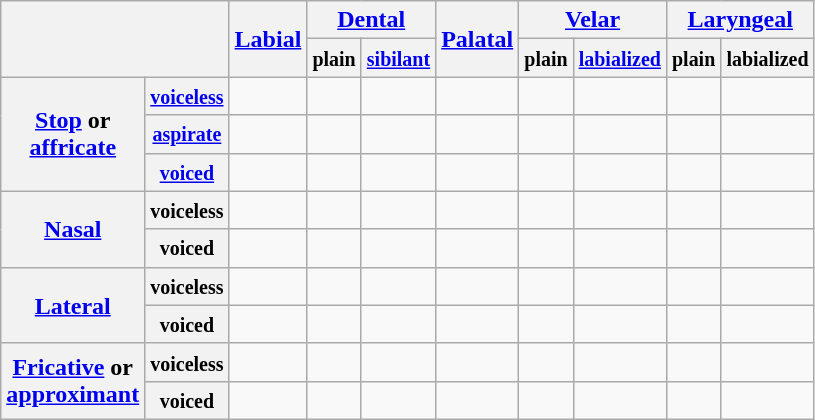<table class="wikitable" style="text-align: center;">
<tr>
<th colspan="2" rowspan="2"></th>
<th rowspan="2"><a href='#'>Labial</a></th>
<th colspan="2"><a href='#'>Dental</a></th>
<th rowspan="2"><a href='#'>Palatal</a><br></th>
<th colspan="2"><a href='#'>Velar</a></th>
<th colspan="2"><a href='#'>Laryngeal</a></th>
</tr>
<tr>
<th><small>plain</small></th>
<th><small><a href='#'>sibilant</a></small></th>
<th><small>plain</small></th>
<th><small><a href='#'>labialized</a></small></th>
<th><small>plain</small></th>
<th><small>labialized</small></th>
</tr>
<tr>
<th rowspan="3"><a href='#'>Stop</a> or<br><a href='#'>affricate</a></th>
<th><small><a href='#'>voiceless</a></small></th>
<td></td>
<td></td>
<td></td>
<td></td>
<td></td>
<td></td>
<td></td>
<td></td>
</tr>
<tr>
<th><small><a href='#'>aspirate</a></small></th>
<td></td>
<td></td>
<td></td>
<td></td>
<td></td>
<td></td>
<td></td>
<td></td>
</tr>
<tr>
<th><small><a href='#'>voiced</a></small></th>
<td></td>
<td></td>
<td></td>
<td></td>
<td></td>
<td></td>
<td></td>
<td></td>
</tr>
<tr>
<th rowspan="2"><a href='#'>Nasal</a></th>
<th><small>voiceless</small></th>
<td></td>
<td></td>
<td></td>
<td></td>
<td></td>
<td></td>
<td></td>
<td></td>
</tr>
<tr>
<th><small>voiced</small></th>
<td></td>
<td></td>
<td></td>
<td></td>
<td></td>
<td></td>
<td></td>
<td></td>
</tr>
<tr>
<th rowspan="2"><a href='#'>Lateral</a></th>
<th><small>voiceless</small></th>
<td></td>
<td></td>
<td></td>
<td></td>
<td></td>
<td></td>
<td></td>
<td></td>
</tr>
<tr>
<th><small>voiced</small></th>
<td></td>
<td></td>
<td></td>
<td></td>
<td></td>
<td></td>
<td></td>
<td></td>
</tr>
<tr>
<th rowspan="2"><a href='#'>Fricative</a> or<br><a href='#'>approximant</a></th>
<th><small>voiceless</small></th>
<td></td>
<td></td>
<td></td>
<td></td>
<td></td>
<td></td>
<td></td>
<td></td>
</tr>
<tr>
<th><small>voiced</small></th>
<td></td>
<td></td>
<td></td>
<td></td>
<td></td>
<td></td>
<td></td>
<td></td>
</tr>
</table>
